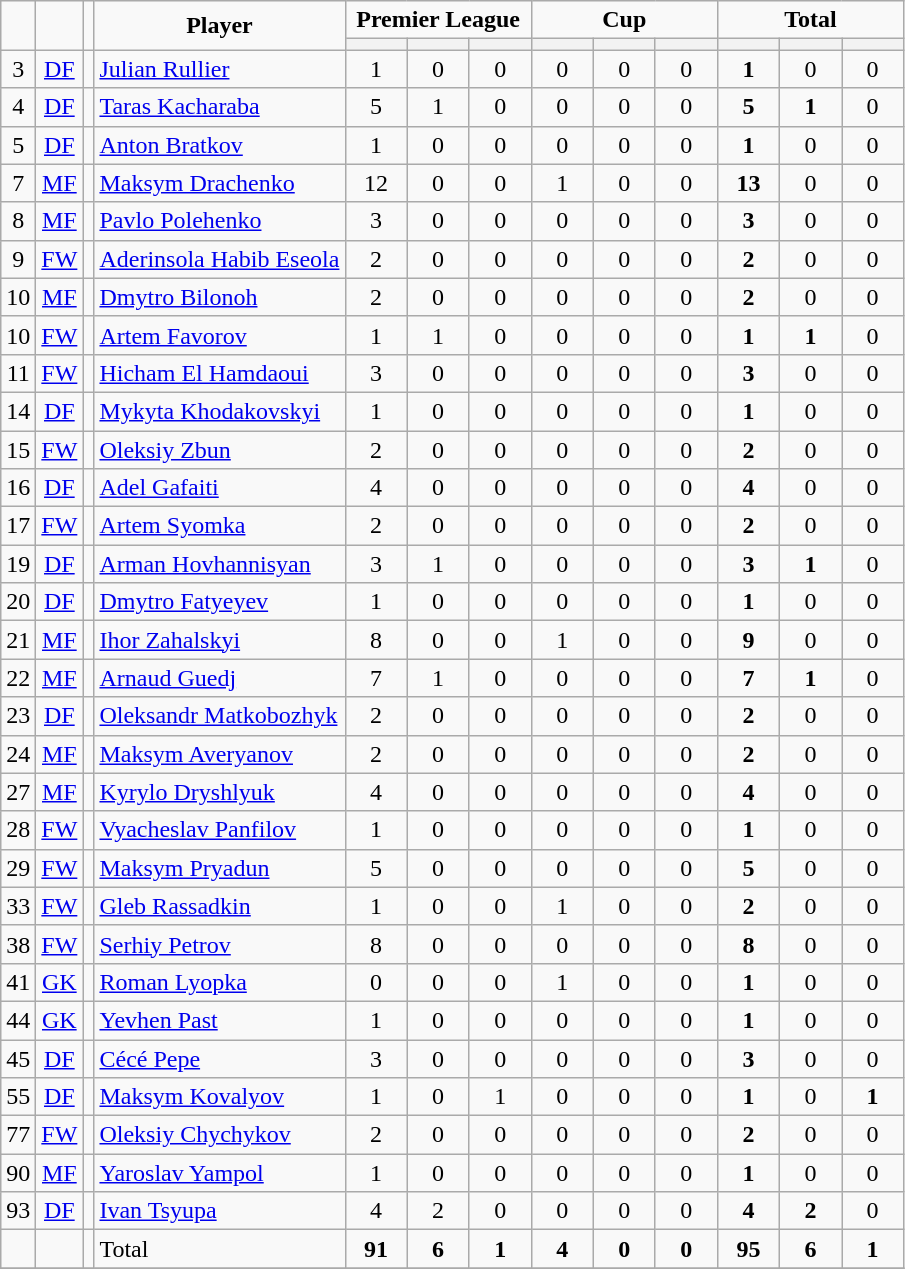<table class="wikitable" style="text-align:center;">
<tr>
<td rowspan="2" !width=15><strong></strong></td>
<td rowspan="2" !width=15><strong></strong></td>
<td rowspan="2" !width=15><strong></strong></td>
<td rowspan="2" ! style="width:160px;"><strong>Player</strong></td>
<td colspan="3"><strong>Premier League</strong></td>
<td colspan="3"><strong>Cup</strong></td>
<td colspan="3"><strong>Total</strong></td>
</tr>
<tr>
<th width=34; background:#fe9;"></th>
<th width=34; background:#fe9;"></th>
<th width=34; background:#ff8888;"></th>
<th width=34; background:#fe9;"></th>
<th width=34; background:#fe9;"></th>
<th width=34; background:#ff8888;"></th>
<th width=34; background:#fe9;"></th>
<th width=34; background:#fe9;"></th>
<th width=34; background:#ff8888;"></th>
</tr>
<tr>
<td>3</td>
<td><a href='#'>DF</a></td>
<td></td>
<td align=left><a href='#'>Julian Rullier</a></td>
<td>1</td>
<td>0</td>
<td>0</td>
<td>0</td>
<td>0</td>
<td>0</td>
<td><strong>1</strong></td>
<td>0</td>
<td>0</td>
</tr>
<tr>
<td>4</td>
<td><a href='#'>DF</a></td>
<td></td>
<td align=left><a href='#'>Taras Kacharaba</a></td>
<td>5</td>
<td>1</td>
<td>0</td>
<td>0</td>
<td>0</td>
<td>0</td>
<td><strong>5</strong></td>
<td><strong>1</strong></td>
<td>0</td>
</tr>
<tr>
<td>5</td>
<td><a href='#'>DF</a></td>
<td></td>
<td align=left><a href='#'>Anton Bratkov</a></td>
<td>1</td>
<td>0</td>
<td>0</td>
<td>0</td>
<td>0</td>
<td>0</td>
<td><strong>1</strong></td>
<td>0</td>
<td>0</td>
</tr>
<tr>
<td>7</td>
<td><a href='#'>MF</a></td>
<td></td>
<td align=left><a href='#'>Maksym Drachenko</a></td>
<td>12</td>
<td>0</td>
<td>0</td>
<td>1</td>
<td>0</td>
<td>0</td>
<td><strong>13</strong></td>
<td>0</td>
<td>0</td>
</tr>
<tr>
<td>8</td>
<td><a href='#'>MF</a></td>
<td></td>
<td align=left><a href='#'>Pavlo Polehenko</a></td>
<td>3</td>
<td>0</td>
<td>0</td>
<td>0</td>
<td>0</td>
<td>0</td>
<td><strong>3</strong></td>
<td>0</td>
<td>0</td>
</tr>
<tr>
<td>9</td>
<td><a href='#'>FW</a></td>
<td></td>
<td align=left><a href='#'>Aderinsola Habib Eseola</a></td>
<td>2</td>
<td>0</td>
<td>0</td>
<td>0</td>
<td>0</td>
<td>0</td>
<td><strong>2</strong></td>
<td>0</td>
<td>0</td>
</tr>
<tr>
<td>10</td>
<td><a href='#'>MF</a></td>
<td></td>
<td align=left><a href='#'>Dmytro Bilonoh</a></td>
<td>2</td>
<td>0</td>
<td>0</td>
<td>0</td>
<td>0</td>
<td>0</td>
<td><strong>2</strong></td>
<td>0</td>
<td>0</td>
</tr>
<tr>
<td>10</td>
<td><a href='#'>FW</a></td>
<td></td>
<td align=left><a href='#'>Artem Favorov</a></td>
<td>1</td>
<td>1</td>
<td>0</td>
<td>0</td>
<td>0</td>
<td>0</td>
<td><strong>1</strong></td>
<td><strong>1</strong></td>
<td>0</td>
</tr>
<tr>
<td>11</td>
<td><a href='#'>FW</a></td>
<td></td>
<td align=left><a href='#'>Hicham El Hamdaoui</a></td>
<td>3</td>
<td>0</td>
<td>0</td>
<td>0</td>
<td>0</td>
<td>0</td>
<td><strong>3</strong></td>
<td>0</td>
<td>0</td>
</tr>
<tr>
<td>14</td>
<td><a href='#'>DF</a></td>
<td></td>
<td align=left><a href='#'>Mykyta Khodakovskyi</a></td>
<td>1</td>
<td>0</td>
<td>0</td>
<td>0</td>
<td>0</td>
<td>0</td>
<td><strong>1</strong></td>
<td>0</td>
<td>0</td>
</tr>
<tr>
<td>15</td>
<td><a href='#'>FW</a></td>
<td></td>
<td align=left><a href='#'>Oleksiy Zbun</a></td>
<td>2</td>
<td>0</td>
<td>0</td>
<td>0</td>
<td>0</td>
<td>0</td>
<td><strong>2</strong></td>
<td>0</td>
<td>0</td>
</tr>
<tr>
<td>16</td>
<td><a href='#'>DF</a></td>
<td></td>
<td align=left><a href='#'>Adel Gafaiti</a></td>
<td>4</td>
<td>0</td>
<td>0</td>
<td>0</td>
<td>0</td>
<td>0</td>
<td><strong>4</strong></td>
<td>0</td>
<td>0</td>
</tr>
<tr>
<td>17</td>
<td><a href='#'>FW</a></td>
<td></td>
<td align=left><a href='#'>Artem Syomka</a></td>
<td>2</td>
<td>0</td>
<td>0</td>
<td>0</td>
<td>0</td>
<td>0</td>
<td><strong>2</strong></td>
<td>0</td>
<td>0</td>
</tr>
<tr>
<td>19</td>
<td><a href='#'>DF</a></td>
<td></td>
<td align=left><a href='#'>Arman Hovhannisyan</a></td>
<td>3</td>
<td>1</td>
<td>0</td>
<td>0</td>
<td>0</td>
<td>0</td>
<td><strong>3</strong></td>
<td><strong>1</strong></td>
<td>0</td>
</tr>
<tr>
<td>20</td>
<td><a href='#'>DF</a></td>
<td></td>
<td align=left><a href='#'>Dmytro Fatyeyev</a></td>
<td>1</td>
<td>0</td>
<td>0</td>
<td>0</td>
<td>0</td>
<td>0</td>
<td><strong>1</strong></td>
<td>0</td>
<td>0</td>
</tr>
<tr>
<td>21</td>
<td><a href='#'>MF</a></td>
<td></td>
<td align=left><a href='#'>Ihor Zahalskyi</a></td>
<td>8</td>
<td>0</td>
<td>0</td>
<td>1</td>
<td>0</td>
<td>0</td>
<td><strong>9</strong></td>
<td>0</td>
<td>0</td>
</tr>
<tr>
<td>22</td>
<td><a href='#'>MF</a></td>
<td></td>
<td align=left><a href='#'>Arnaud Guedj</a></td>
<td>7</td>
<td>1</td>
<td>0</td>
<td>0</td>
<td>0</td>
<td>0</td>
<td><strong>7</strong></td>
<td><strong>1</strong></td>
<td>0</td>
</tr>
<tr>
<td>23</td>
<td><a href='#'>DF</a></td>
<td></td>
<td align=left><a href='#'>Oleksandr Matkobozhyk</a></td>
<td>2</td>
<td>0</td>
<td>0</td>
<td>0</td>
<td>0</td>
<td>0</td>
<td><strong>2</strong></td>
<td>0</td>
<td>0</td>
</tr>
<tr>
<td>24</td>
<td><a href='#'>MF</a></td>
<td></td>
<td align=left><a href='#'>Maksym Averyanov</a></td>
<td>2</td>
<td>0</td>
<td>0</td>
<td>0</td>
<td>0</td>
<td>0</td>
<td><strong>2</strong></td>
<td>0</td>
<td>0</td>
</tr>
<tr>
<td>27</td>
<td><a href='#'>MF</a></td>
<td></td>
<td align=left><a href='#'>Kyrylo Dryshlyuk</a></td>
<td>4</td>
<td>0</td>
<td>0</td>
<td>0</td>
<td>0</td>
<td>0</td>
<td><strong>4</strong></td>
<td>0</td>
<td>0</td>
</tr>
<tr>
<td>28</td>
<td><a href='#'>FW</a></td>
<td></td>
<td align=left><a href='#'>Vyacheslav Panfilov</a></td>
<td>1</td>
<td>0</td>
<td>0</td>
<td>0</td>
<td>0</td>
<td>0</td>
<td><strong>1</strong></td>
<td>0</td>
<td>0</td>
</tr>
<tr>
<td>29</td>
<td><a href='#'>FW</a></td>
<td></td>
<td align=left><a href='#'>Maksym Pryadun</a></td>
<td>5</td>
<td>0</td>
<td>0</td>
<td>0</td>
<td>0</td>
<td>0</td>
<td><strong>5</strong></td>
<td>0</td>
<td>0</td>
</tr>
<tr>
<td>33</td>
<td><a href='#'>FW</a></td>
<td></td>
<td align=left><a href='#'>Gleb Rassadkin</a></td>
<td>1</td>
<td>0</td>
<td>0</td>
<td>1</td>
<td>0</td>
<td>0</td>
<td><strong>2</strong></td>
<td>0</td>
<td>0</td>
</tr>
<tr>
<td>38</td>
<td><a href='#'>FW</a></td>
<td></td>
<td align=left><a href='#'>Serhiy Petrov</a></td>
<td>8</td>
<td>0</td>
<td>0</td>
<td>0</td>
<td>0</td>
<td>0</td>
<td><strong>8</strong></td>
<td>0</td>
<td>0</td>
</tr>
<tr>
<td>41</td>
<td><a href='#'>GK</a></td>
<td></td>
<td align=left><a href='#'>Roman Lyopka</a></td>
<td>0</td>
<td>0</td>
<td>0</td>
<td>1</td>
<td>0</td>
<td>0</td>
<td><strong>1</strong></td>
<td>0</td>
<td>0</td>
</tr>
<tr>
<td>44</td>
<td><a href='#'>GK</a></td>
<td></td>
<td align=left><a href='#'>Yevhen Past</a></td>
<td>1</td>
<td>0</td>
<td>0</td>
<td>0</td>
<td>0</td>
<td>0</td>
<td><strong>1</strong></td>
<td>0</td>
<td>0</td>
</tr>
<tr>
<td>45</td>
<td><a href='#'>DF</a></td>
<td></td>
<td align=left><a href='#'>Cécé Pepe</a></td>
<td>3</td>
<td>0</td>
<td>0</td>
<td>0</td>
<td>0</td>
<td>0</td>
<td><strong>3</strong></td>
<td>0</td>
<td>0</td>
</tr>
<tr>
<td>55</td>
<td><a href='#'>DF</a></td>
<td></td>
<td align=left><a href='#'>Maksym Kovalyov</a></td>
<td>1</td>
<td>0</td>
<td>1</td>
<td>0</td>
<td>0</td>
<td>0</td>
<td><strong>1</strong></td>
<td>0</td>
<td><strong>1</strong></td>
</tr>
<tr>
<td>77</td>
<td><a href='#'>FW</a></td>
<td></td>
<td align=left><a href='#'>Oleksiy Chychykov</a></td>
<td>2</td>
<td>0</td>
<td>0</td>
<td>0</td>
<td>0</td>
<td>0</td>
<td><strong>2</strong></td>
<td>0</td>
<td>0</td>
</tr>
<tr>
<td>90</td>
<td><a href='#'>MF</a></td>
<td></td>
<td align=left><a href='#'>Yaroslav Yampol</a></td>
<td>1</td>
<td>0</td>
<td>0</td>
<td>0</td>
<td>0</td>
<td>0</td>
<td><strong>1</strong></td>
<td>0</td>
<td>0</td>
</tr>
<tr>
<td>93</td>
<td><a href='#'>DF</a></td>
<td></td>
<td align=left><a href='#'>Ivan Tsyupa</a></td>
<td>4</td>
<td>2</td>
<td>0</td>
<td>0</td>
<td>0</td>
<td>0</td>
<td><strong>4</strong></td>
<td><strong>2</strong></td>
<td>0</td>
</tr>
<tr>
<td></td>
<td></td>
<td></td>
<td align=left>Total</td>
<td><strong>91</strong></td>
<td><strong>6</strong></td>
<td><strong>1</strong></td>
<td><strong>4</strong></td>
<td><strong>0</strong></td>
<td><strong>0</strong></td>
<td><strong>95</strong></td>
<td><strong>6</strong></td>
<td><strong>1</strong></td>
</tr>
<tr>
</tr>
</table>
